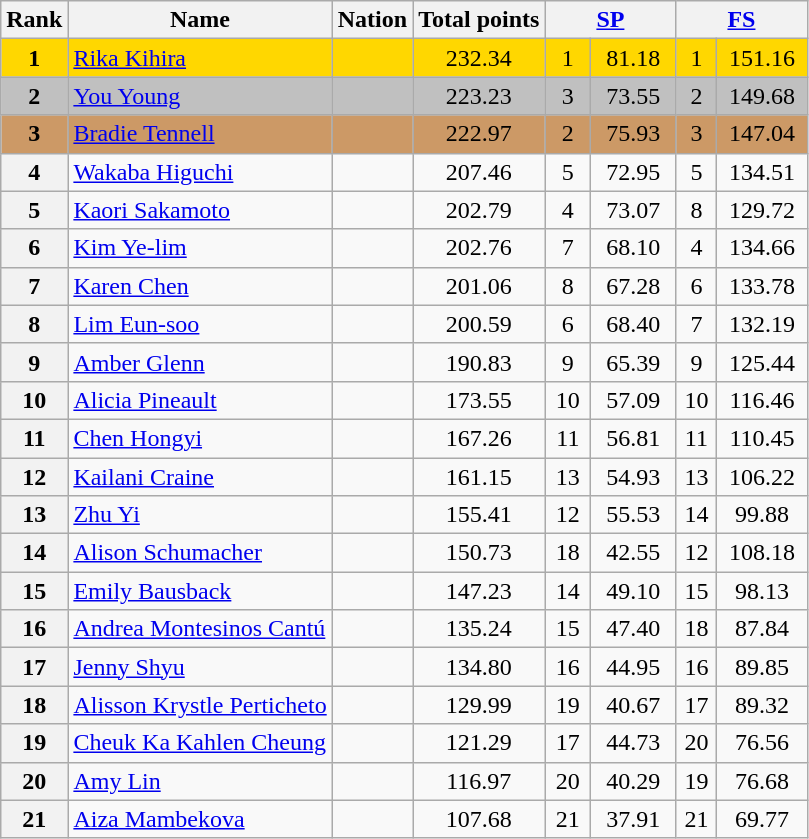<table class="wikitable sortable">
<tr>
<th>Rank</th>
<th>Name</th>
<th>Nation</th>
<th>Total points</th>
<th colspan="2" width="80px"><a href='#'>SP</a></th>
<th colspan="2" width="80px"><a href='#'>FS</a></th>
</tr>
<tr bgcolor="gold">
<td align="center"><strong>1</strong></td>
<td><a href='#'>Rika Kihira</a></td>
<td></td>
<td align="center">232.34</td>
<td align="center">1</td>
<td align="center">81.18</td>
<td align="center">1</td>
<td align="center">151.16</td>
</tr>
<tr bgcolor="silver">
<td align="center"><strong>2</strong></td>
<td><a href='#'>You Young</a></td>
<td></td>
<td align="center">223.23</td>
<td align="center">3</td>
<td align="center">73.55</td>
<td align="center">2</td>
<td align="center">149.68</td>
</tr>
<tr bgcolor="cc9966">
<td align="center"><strong>3</strong></td>
<td><a href='#'>Bradie Tennell</a></td>
<td></td>
<td align="center">222.97</td>
<td align="center">2</td>
<td align="center">75.93</td>
<td align="center">3</td>
<td align="center">147.04</td>
</tr>
<tr>
<th>4</th>
<td><a href='#'>Wakaba Higuchi</a></td>
<td></td>
<td align="center">207.46</td>
<td align="center">5</td>
<td align="center">72.95</td>
<td align="center">5</td>
<td align="center">134.51</td>
</tr>
<tr>
<th>5</th>
<td><a href='#'>Kaori Sakamoto</a></td>
<td></td>
<td align="center">202.79</td>
<td align="center">4</td>
<td align="center">73.07</td>
<td align="center">8</td>
<td align="center">129.72</td>
</tr>
<tr>
<th>6</th>
<td><a href='#'>Kim Ye-lim</a></td>
<td></td>
<td align="center">202.76</td>
<td align="center">7</td>
<td align="center">68.10</td>
<td align="center">4</td>
<td align="center">134.66</td>
</tr>
<tr>
<th>7</th>
<td><a href='#'>Karen Chen</a></td>
<td></td>
<td align="center">201.06</td>
<td align="center">8</td>
<td align="center">67.28</td>
<td align="center">6</td>
<td align="center">133.78</td>
</tr>
<tr>
<th>8</th>
<td><a href='#'>Lim Eun-soo</a></td>
<td></td>
<td align="center">200.59</td>
<td align="center">6</td>
<td align="center">68.40</td>
<td align="center">7</td>
<td align="center">132.19</td>
</tr>
<tr>
<th>9</th>
<td><a href='#'>Amber Glenn</a></td>
<td></td>
<td align="center">190.83</td>
<td align="center">9</td>
<td align="center">65.39</td>
<td align="center">9</td>
<td align="center">125.44</td>
</tr>
<tr>
<th>10</th>
<td><a href='#'>Alicia Pineault</a></td>
<td></td>
<td align="center">173.55</td>
<td align="center">10</td>
<td align="center">57.09</td>
<td align="center">10</td>
<td align="center">116.46</td>
</tr>
<tr>
<th>11</th>
<td><a href='#'>Chen Hongyi</a></td>
<td></td>
<td align="center">167.26</td>
<td align="center">11</td>
<td align="center">56.81</td>
<td align="center">11</td>
<td align="center">110.45</td>
</tr>
<tr>
<th>12</th>
<td><a href='#'>Kailani Craine</a></td>
<td></td>
<td align="center">161.15</td>
<td align="center">13</td>
<td align="center">54.93</td>
<td align="center">13</td>
<td align="center">106.22</td>
</tr>
<tr>
<th>13</th>
<td><a href='#'>Zhu Yi</a></td>
<td></td>
<td align="center">155.41</td>
<td align="center">12</td>
<td align="center">55.53</td>
<td align="center">14</td>
<td align="center">99.88</td>
</tr>
<tr>
<th>14</th>
<td><a href='#'>Alison Schumacher</a></td>
<td></td>
<td align="center">150.73</td>
<td align="center">18</td>
<td align="center">42.55</td>
<td align="center">12</td>
<td align="center">108.18</td>
</tr>
<tr>
<th>15</th>
<td><a href='#'>Emily Bausback</a></td>
<td></td>
<td align="center">147.23</td>
<td align="center">14</td>
<td align="center">49.10</td>
<td align="center">15</td>
<td align="center">98.13</td>
</tr>
<tr>
<th>16</th>
<td><a href='#'>Andrea Montesinos Cantú</a></td>
<td></td>
<td align="center">135.24</td>
<td align="center">15</td>
<td align="center">47.40</td>
<td align="center">18</td>
<td align="center">87.84</td>
</tr>
<tr>
<th>17</th>
<td><a href='#'>Jenny Shyu</a></td>
<td></td>
<td align="center">134.80</td>
<td align="center">16</td>
<td align="center">44.95</td>
<td align="center">16</td>
<td align="center">89.85</td>
</tr>
<tr>
<th>18</th>
<td><a href='#'>Alisson Krystle Perticheto</a></td>
<td></td>
<td align="center">129.99</td>
<td align="center">19</td>
<td align="center">40.67</td>
<td align="center">17</td>
<td align="center">89.32</td>
</tr>
<tr>
<th>19</th>
<td><a href='#'>Cheuk Ka Kahlen Cheung</a></td>
<td></td>
<td align="center">121.29</td>
<td align="center">17</td>
<td align="center">44.73</td>
<td align="center">20</td>
<td align="center">76.56</td>
</tr>
<tr>
<th>20</th>
<td><a href='#'>Amy Lin</a></td>
<td></td>
<td align="center">116.97</td>
<td align="center">20</td>
<td align="center">40.29</td>
<td align="center">19</td>
<td align="center">76.68</td>
</tr>
<tr>
<th>21</th>
<td><a href='#'>Aiza Mambekova</a></td>
<td></td>
<td align="center">107.68</td>
<td align="center">21</td>
<td align="center">37.91</td>
<td align="center">21</td>
<td align="center">69.77</td>
</tr>
</table>
